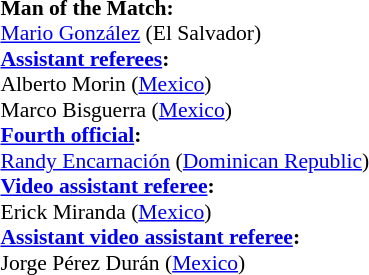<table style="width:100%; font-size:90%;">
<tr>
<td><br><strong>Man of the Match:</strong>
<br><a href='#'>Mario González</a> (El Salvador)<br><strong><a href='#'>Assistant referees</a>:</strong>
<br>Alberto Morin (<a href='#'>Mexico</a>)
<br>Marco Bisguerra (<a href='#'>Mexico</a>)
<br><strong><a href='#'>Fourth official</a>:</strong>
<br><a href='#'>Randy Encarnación</a> (<a href='#'>Dominican Republic</a>)
<br><strong><a href='#'>Video assistant referee</a>:</strong>
<br>Erick Miranda (<a href='#'>Mexico</a>)
<br><strong><a href='#'>Assistant video assistant referee</a>:</strong>
<br>Jorge Pérez Durán (<a href='#'>Mexico</a>)</td>
</tr>
</table>
